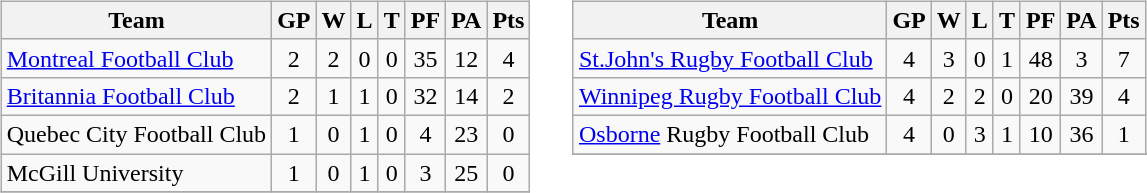<table cellspacing="10">
<tr>
<td valign="top"><br><table class="wikitable">
<tr>
<th>Team</th>
<th>GP</th>
<th>W</th>
<th>L</th>
<th>T</th>
<th>PF</th>
<th>PA</th>
<th>Pts</th>
</tr>
<tr align="center">
<td align="left"><a href='#'>Montreal Football Club</a></td>
<td>2</td>
<td>2</td>
<td>0</td>
<td>0</td>
<td>35</td>
<td>12</td>
<td>4</td>
</tr>
<tr align="center">
<td align="left"><a href='#'>Britannia Football Club</a></td>
<td>2</td>
<td>1</td>
<td>1</td>
<td>0</td>
<td>32</td>
<td>14</td>
<td>2</td>
</tr>
<tr align="center">
<td align="left">Quebec City Football Club</td>
<td>1</td>
<td>0</td>
<td>1</td>
<td>0</td>
<td>4</td>
<td>23</td>
<td>0</td>
</tr>
<tr align="center">
<td align="left">McGill University</td>
<td>1</td>
<td>0</td>
<td>1</td>
<td>0</td>
<td>3</td>
<td>25</td>
<td>0</td>
</tr>
<tr align="center">
</tr>
</table>
</td>
<td valign="top"><br><table class="wikitable">
<tr>
<th>Team</th>
<th>GP</th>
<th>W</th>
<th>L</th>
<th>T</th>
<th>PF</th>
<th>PA</th>
<th>Pts</th>
</tr>
<tr align="center">
<td align="left"><a href='#'>St.John's Rugby Football Club</a></td>
<td>4</td>
<td>3</td>
<td>0</td>
<td>1</td>
<td>48</td>
<td>3</td>
<td>7</td>
</tr>
<tr align="center">
<td align="left"><a href='#'>Winnipeg Rugby Football Club</a></td>
<td>4</td>
<td>2</td>
<td>2</td>
<td>0</td>
<td>20</td>
<td>39</td>
<td>4</td>
</tr>
<tr align="center">
<td align="left"><a href='#'>Osborne</a> Rugby Football Club</td>
<td>4</td>
<td>0</td>
<td>3</td>
<td>1</td>
<td>10</td>
<td>36</td>
<td>1</td>
</tr>
<tr align="center">
</tr>
</table>
</td>
</tr>
</table>
